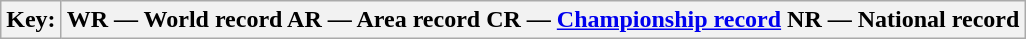<table class=wikitable>
<tr>
<th>Key:</th>
<th>WR — World record  AR — Area record  CR — <a href='#'>Championship record</a>  NR — National record</th>
</tr>
</table>
